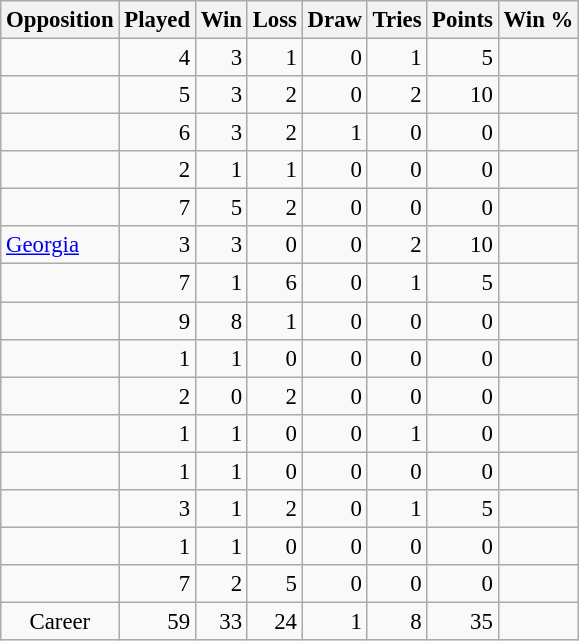<table class="wikitable sortable" style="font-size: 95%; text-align: right;">
<tr>
<th>Opposition</th>
<th>Played</th>
<th>Win</th>
<th>Loss</th>
<th>Draw</th>
<th>Tries</th>
<th>Points</th>
<th>Win %</th>
</tr>
<tr>
<td align="left"></td>
<td>4</td>
<td>3</td>
<td>1</td>
<td>0</td>
<td>1</td>
<td>5</td>
<td></td>
</tr>
<tr>
<td align="left"></td>
<td>5</td>
<td>3</td>
<td>2</td>
<td>0</td>
<td>2</td>
<td>10</td>
<td></td>
</tr>
<tr>
<td align="left"></td>
<td>6</td>
<td>3</td>
<td>2</td>
<td>1</td>
<td>0</td>
<td>0</td>
<td></td>
</tr>
<tr>
<td align="left"></td>
<td>2</td>
<td>1</td>
<td>1</td>
<td>0</td>
<td>0</td>
<td>0</td>
<td></td>
</tr>
<tr>
<td align="left"></td>
<td>7</td>
<td>5</td>
<td>2</td>
<td>0</td>
<td>0</td>
<td>0</td>
<td></td>
</tr>
<tr>
<td align="left"><a href='#'>Georgia</a></td>
<td>3</td>
<td>3</td>
<td>0</td>
<td>0</td>
<td>2</td>
<td>10</td>
<td></td>
</tr>
<tr>
<td align="left"></td>
<td>7</td>
<td>1</td>
<td>6</td>
<td>0</td>
<td>1</td>
<td>5</td>
<td></td>
</tr>
<tr>
<td align="left"></td>
<td>9</td>
<td>8</td>
<td>1</td>
<td>0</td>
<td>0</td>
<td>0</td>
<td></td>
</tr>
<tr>
<td align="left"></td>
<td>1</td>
<td>1</td>
<td>0</td>
<td>0</td>
<td>0</td>
<td>0</td>
<td></td>
</tr>
<tr>
<td align="left"></td>
<td>2</td>
<td>0</td>
<td>2</td>
<td>0</td>
<td>0</td>
<td>0</td>
<td></td>
</tr>
<tr>
<td align="left"></td>
<td>1</td>
<td>1</td>
<td>0</td>
<td>0</td>
<td>1</td>
<td>0</td>
<td></td>
</tr>
<tr>
<td align="left"></td>
<td>1</td>
<td>1</td>
<td>0</td>
<td>0</td>
<td>0</td>
<td>0</td>
<td></td>
</tr>
<tr>
<td align="left"></td>
<td>3</td>
<td>1</td>
<td>2</td>
<td>0</td>
<td>1</td>
<td>5</td>
<td></td>
</tr>
<tr>
<td align="left"></td>
<td>1</td>
<td>1</td>
<td>0</td>
<td>0</td>
<td>0</td>
<td>0</td>
<td></td>
</tr>
<tr>
<td align="left"></td>
<td>7</td>
<td>2</td>
<td>5</td>
<td>0</td>
<td>0</td>
<td>0</td>
<td></td>
</tr>
<tr class="sortbottom">
<td style="text-align:center;">Career</td>
<td>59</td>
<td>33</td>
<td>24</td>
<td>1</td>
<td>8</td>
<td>35</td>
<td></td>
</tr>
</table>
